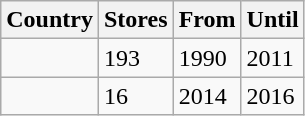<table class="wikitable">
<tr>
<th>Country</th>
<th>Stores</th>
<th>From</th>
<th>Until</th>
</tr>
<tr>
<td></td>
<td>193</td>
<td>1990</td>
<td>2011</td>
</tr>
<tr>
<td></td>
<td>16</td>
<td>2014</td>
<td>2016</td>
</tr>
</table>
